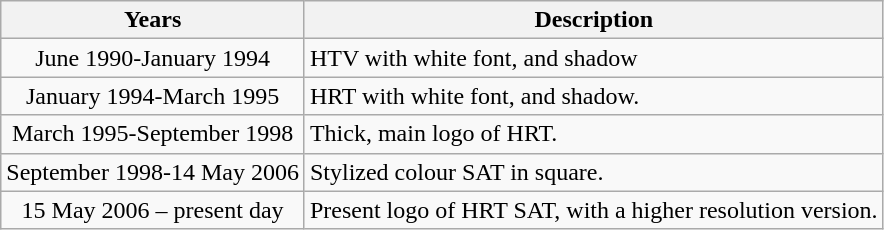<table class="wikitable">
<tr>
<th>Years</th>
<th>Description</th>
</tr>
<tr>
<td style="text-align:center;">June 1990-January 1994</td>
<td align="left">HTV with white font, and shadow</td>
</tr>
<tr>
<td style="text-align:center;">January 1994-March 1995</td>
<td align="left">HRT with white font, and shadow.</td>
</tr>
<tr>
<td style="text-align:center;">March 1995-September 1998</td>
<td align="left">Thick, main logo of HRT.</td>
</tr>
<tr>
<td style="text-align:center;">September 1998-14 May 2006</td>
<td align="left">Stylized colour SAT in square.</td>
</tr>
<tr>
<td style="text-align:center;">15 May 2006 – present day</td>
<td align="left">Present logo of HRT SAT, with a higher resolution version.</td>
</tr>
</table>
